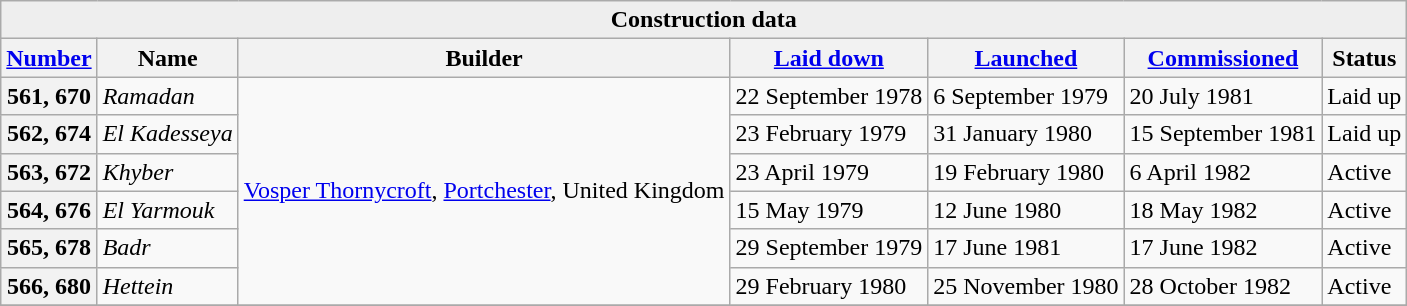<table class="wikitable  plainrowheaders">
<tr>
<th colspan="7" style="background:#eee;" align="center">Construction data</th>
</tr>
<tr>
<th scope="col"><a href='#'>Number</a></th>
<th scope="col">Name</th>
<th scope="col">Builder</th>
<th scope="col"><a href='#'>Laid down</a></th>
<th scope="col"><a href='#'>Launched</a></th>
<th scope="col"><a href='#'>Commissioned</a></th>
<th scope="col">Status</th>
</tr>
<tr>
<th scope="row">561, 670</th>
<td><em>Ramadan</em></td>
<td rowspan="6" align="center"><a href='#'>Vosper Thornycroft</a>, <a href='#'>Portchester</a>, United Kingdom</td>
<td>22 September 1978</td>
<td>6 September 1979</td>
<td>20 July 1981</td>
<td>Laid up</td>
</tr>
<tr>
<th scope="row">562, 674</th>
<td><em>El Kadesseya</em></td>
<td>23 February 1979</td>
<td>31 January 1980</td>
<td>15 September 1981</td>
<td>Laid up</td>
</tr>
<tr>
<th scope="row">563, 672</th>
<td><em>Khyber</em></td>
<td>23 April 1979</td>
<td>19 February 1980</td>
<td>6 April 1982</td>
<td>Active</td>
</tr>
<tr>
<th scope="row">564, 676</th>
<td><em>El Yarmouk</em></td>
<td>15 May 1979</td>
<td>12 June 1980</td>
<td>18 May 1982</td>
<td>Active</td>
</tr>
<tr>
<th scope="row">565, 678</th>
<td><em>Badr</em></td>
<td>29 September 1979</td>
<td>17 June 1981</td>
<td>17 June 1982</td>
<td>Active</td>
</tr>
<tr>
<th scope="row">566, 680</th>
<td><em>Hettein</em></td>
<td>29 February 1980</td>
<td>25 November 1980</td>
<td>28 October 1982</td>
<td>Active</td>
</tr>
<tr>
</tr>
</table>
